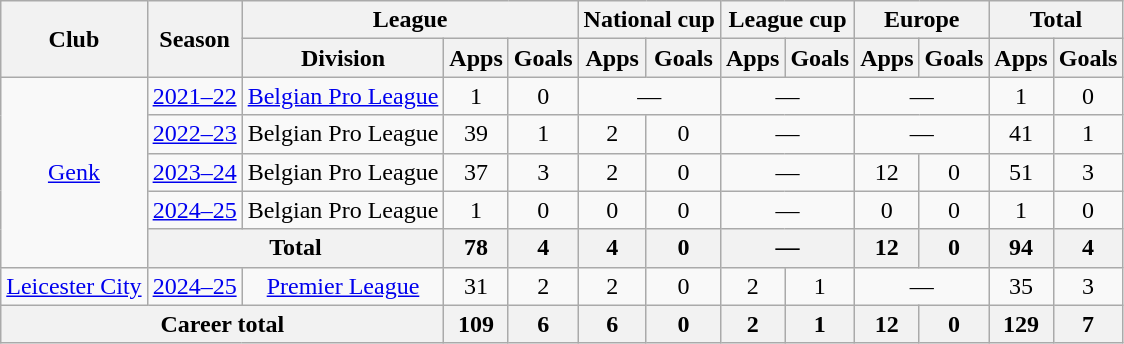<table class="wikitable" style="text-align: center;">
<tr>
<th rowspan="2">Club</th>
<th rowspan="2">Season</th>
<th colspan="3">League</th>
<th colspan="2">National cup</th>
<th colspan="2">League cup</th>
<th colspan="2">Europe</th>
<th colspan="2">Total</th>
</tr>
<tr>
<th>Division</th>
<th>Apps</th>
<th>Goals</th>
<th>Apps</th>
<th>Goals</th>
<th>Apps</th>
<th>Goals</th>
<th>Apps</th>
<th>Goals</th>
<th>Apps</th>
<th>Goals</th>
</tr>
<tr>
<td rowspan="5"><a href='#'>Genk</a></td>
<td><a href='#'>2021–22</a></td>
<td><a href='#'>Belgian Pro League</a></td>
<td>1</td>
<td>0</td>
<td colspan="2">—</td>
<td colspan="2">—</td>
<td colspan="2">—</td>
<td>1</td>
<td>0</td>
</tr>
<tr>
<td><a href='#'>2022–23</a></td>
<td>Belgian Pro League</td>
<td>39</td>
<td>1</td>
<td>2</td>
<td>0</td>
<td colspan="2">—</td>
<td colspan="2">—</td>
<td>41</td>
<td>1</td>
</tr>
<tr>
<td><a href='#'>2023–24</a></td>
<td>Belgian Pro League</td>
<td>37</td>
<td>3</td>
<td>2</td>
<td>0</td>
<td colspan="2">—</td>
<td>12</td>
<td>0</td>
<td>51</td>
<td>3</td>
</tr>
<tr>
<td><a href='#'>2024–25</a></td>
<td>Belgian Pro League</td>
<td>1</td>
<td>0</td>
<td>0</td>
<td>0</td>
<td colspan="2">—</td>
<td>0</td>
<td>0</td>
<td>1</td>
<td>0</td>
</tr>
<tr>
<th colspan="2">Total</th>
<th>78</th>
<th>4</th>
<th>4</th>
<th>0</th>
<th colspan="2">—</th>
<th>12</th>
<th>0</th>
<th>94</th>
<th>4</th>
</tr>
<tr>
<td><a href='#'>Leicester City</a></td>
<td><a href='#'>2024–25</a></td>
<td><a href='#'>Premier League</a></td>
<td>31</td>
<td>2</td>
<td>2</td>
<td>0</td>
<td>2</td>
<td>1</td>
<td colspan="2">—</td>
<td>35</td>
<td>3</td>
</tr>
<tr>
<th colspan="3">Career total</th>
<th>109</th>
<th>6</th>
<th>6</th>
<th>0</th>
<th>2</th>
<th>1</th>
<th>12</th>
<th>0</th>
<th>129</th>
<th>7</th>
</tr>
</table>
